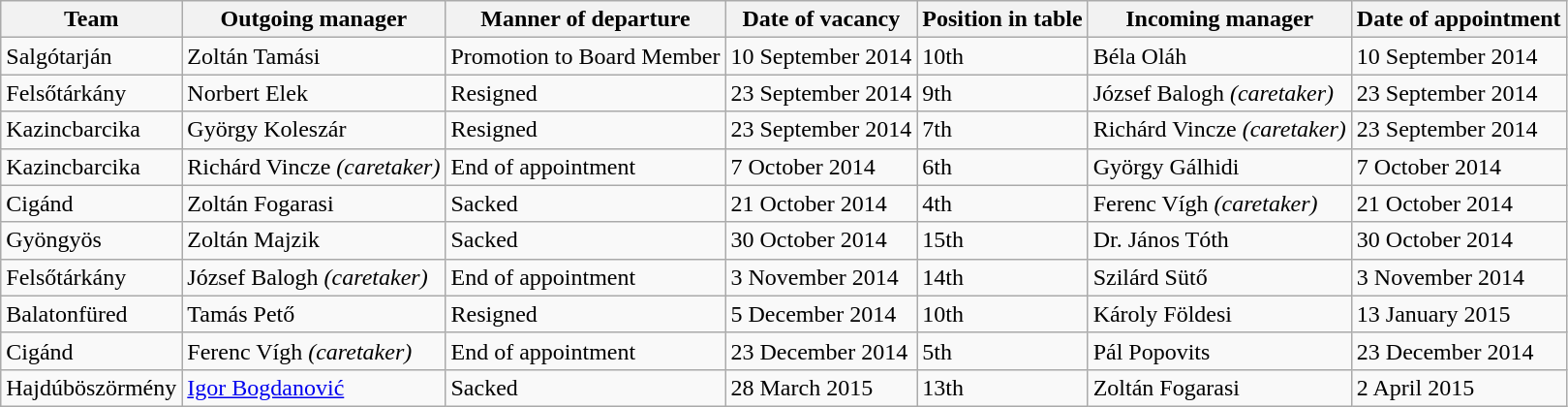<table class="wikitable sortable">
<tr>
<th width-270>Team</th>
<th>Outgoing manager</th>
<th>Manner of departure</th>
<th>Date of vacancy</th>
<th>Position in table</th>
<th>Incoming manager</th>
<th>Date of appointment</th>
</tr>
<tr>
<td>Salgótarján</td>
<td> Zoltán Tamási</td>
<td>Promotion to Board Member</td>
<td>10 September 2014</td>
<td>10th</td>
<td> Béla Oláh</td>
<td>10 September 2014</td>
</tr>
<tr>
<td>Felsőtárkány</td>
<td> Norbert Elek</td>
<td>Resigned</td>
<td>23 September 2014 </td>
<td>9th</td>
<td> József Balogh <em>(caretaker)</em></td>
<td>23 September 2014</td>
</tr>
<tr>
<td>Kazincbarcika</td>
<td> György Koleszár</td>
<td>Resigned</td>
<td>23 September 2014 </td>
<td>7th</td>
<td> Richárd Vincze <em>(caretaker)</em></td>
<td>23 September 2014</td>
</tr>
<tr>
<td>Kazincbarcika</td>
<td> Richárd Vincze <em>(caretaker)</em></td>
<td>End of appointment</td>
<td>7 October 2014 </td>
<td>6th</td>
<td> György Gálhidi</td>
<td>7 October 2014</td>
</tr>
<tr>
<td>Cigánd</td>
<td> Zoltán Fogarasi</td>
<td>Sacked</td>
<td>21 October 2014 </td>
<td>4th</td>
<td> Ferenc Vígh <em>(caretaker)</em></td>
<td>21 October 2014</td>
</tr>
<tr>
<td>Gyöngyös</td>
<td> Zoltán Majzik</td>
<td>Sacked</td>
<td>30 October 2014 </td>
<td>15th</td>
<td> Dr. János Tóth</td>
<td>30 October 2014</td>
</tr>
<tr>
<td>Felsőtárkány</td>
<td> József Balogh <em>(caretaker)</em></td>
<td>End of appointment</td>
<td>3 November 2014 </td>
<td>14th</td>
<td> Szilárd Sütő</td>
<td>3 November 2014</td>
</tr>
<tr>
<td>Balatonfüred</td>
<td> Tamás Pető</td>
<td>Resigned</td>
<td>5 December 2014 </td>
<td>10th</td>
<td> Károly Földesi</td>
<td>13 January 2015</td>
</tr>
<tr>
<td>Cigánd</td>
<td> Ferenc Vígh <em>(caretaker)</em></td>
<td>End of appointment</td>
<td>23 December 2014 </td>
<td>5th</td>
<td> Pál Popovits</td>
<td>23 December 2014</td>
</tr>
<tr>
<td>Hajdúböszörmény</td>
<td> <a href='#'>Igor Bogdanović</a></td>
<td>Sacked</td>
<td>28 March 2015 </td>
<td>13th</td>
<td> Zoltán Fogarasi</td>
<td>2 April 2015</td>
</tr>
</table>
